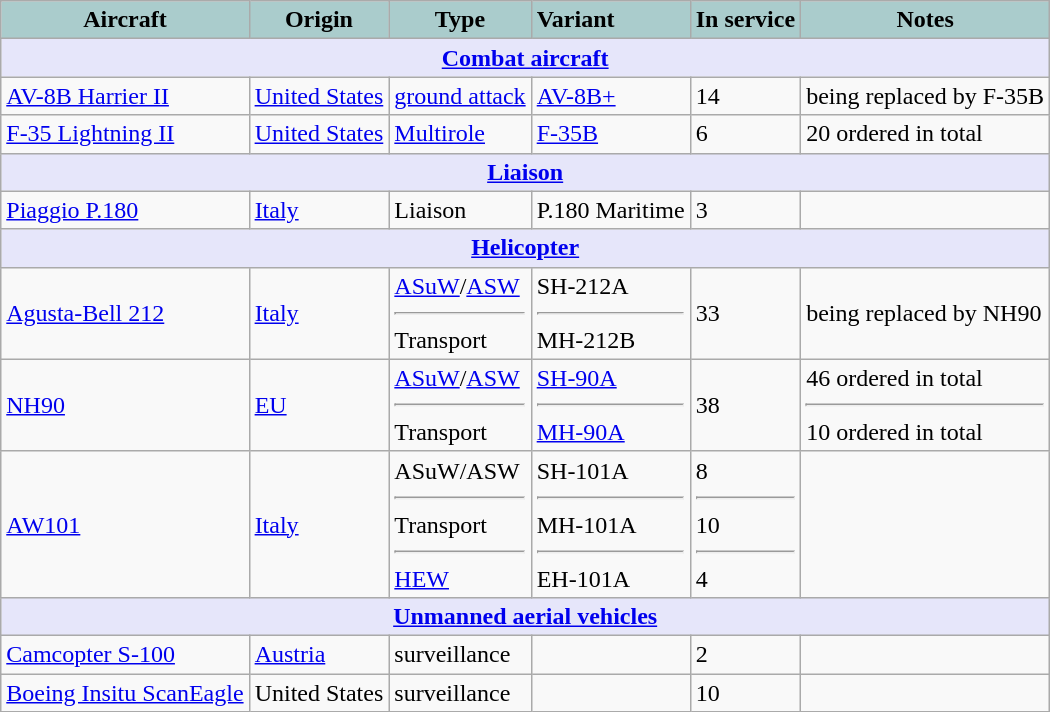<table class="wikitable">
<tr>
<th style="text-align:center; background:#acc;">Aircraft</th>
<th style="text-align: center; background:#acc;">Origin</th>
<th style="text-align:l center; background:#acc;">Type</th>
<th style="text-align:left; background:#acc;">Variant</th>
<th style="text-align:center; background:#acc;">In service</th>
<th style="text-align: center; background:#acc;">Notes</th>
</tr>
<tr>
<th style="align: center; background: lavender;" colspan="7"><a href='#'>Combat aircraft</a></th>
</tr>
<tr>
<td><a href='#'>AV-8B Harrier II</a></td>
<td><a href='#'>United States</a></td>
<td><a href='#'>ground attack</a></td>
<td><a href='#'>AV-8B+</a></td>
<td>14</td>
<td>being replaced by F-35B</td>
</tr>
<tr>
<td><a href='#'>F-35 Lightning II</a></td>
<td><a href='#'>United States</a></td>
<td><a href='#'>Multirole</a></td>
<td><a href='#'>F-35B</a></td>
<td>6</td>
<td>20 ordered in total</td>
</tr>
<tr>
<th style="align: center; background: lavender;" colspan="7"><a href='#'>Liaison</a></th>
</tr>
<tr>
<td><a href='#'>Piaggio P.180</a></td>
<td><a href='#'>Italy</a></td>
<td>Liaison</td>
<td>P.180 Maritime</td>
<td>3</td>
<td></td>
</tr>
<tr>
<th style="align: center; background: lavender;" colspan="7"><a href='#'>Helicopter</a></th>
</tr>
<tr>
<td><a href='#'>Agusta-Bell 212</a></td>
<td><a href='#'>Italy</a></td>
<td><a href='#'>ASuW</a>/<a href='#'>ASW</a><hr>Transport</td>
<td>SH-212A<hr>MH-212B</td>
<td>33</td>
<td>being replaced by NH90</td>
</tr>
<tr>
<td><a href='#'>NH90</a></td>
<td><a href='#'>EU</a></td>
<td><a href='#'>ASuW</a>/<a href='#'>ASW</a><hr>Transport</td>
<td><a href='#'>SH-90A</a><hr><a href='#'>MH-90A</a></td>
<td>38</td>
<td>46 ordered in total<hr>10 ordered in total</td>
</tr>
<tr>
<td><a href='#'>AW101</a></td>
<td><a href='#'>Italy</a></td>
<td>ASuW/ASW<hr>Transport<hr><a href='#'>HEW</a></td>
<td>SH-101A<hr>MH-101A<hr>EH-101A</td>
<td>8<hr>10<hr>4</td>
<td></td>
</tr>
<tr>
<th style="align: center; background: lavender;" colspan="7"><a href='#'>Unmanned aerial vehicles</a></th>
</tr>
<tr>
<td><a href='#'>Camcopter S-100</a></td>
<td><a href='#'>Austria</a></td>
<td>surveillance</td>
<td></td>
<td>2</td>
<td></td>
</tr>
<tr>
<td><a href='#'>Boeing Insitu ScanEagle</a></td>
<td>United States</td>
<td>surveillance</td>
<td></td>
<td>10</td>
<td></td>
</tr>
</table>
